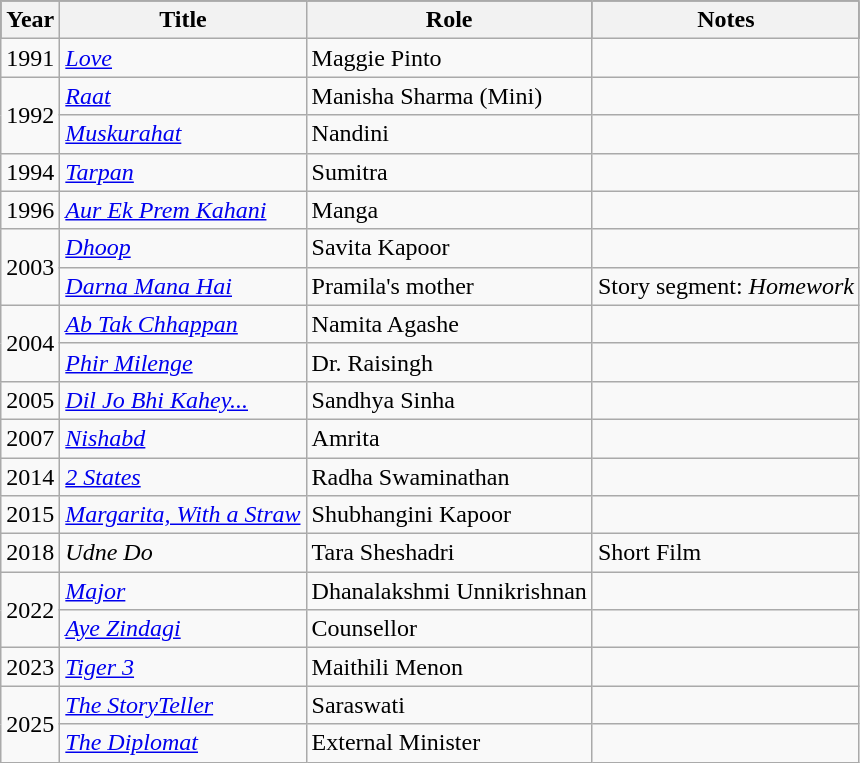<table class="wikitable sortable">
<tr style="background:#000;">
<th>Year</th>
<th>Title</th>
<th>Role</th>
<th>Notes</th>
</tr>
<tr>
<td>1991</td>
<td><em><a href='#'>Love</a></em></td>
<td>Maggie Pinto</td>
<td></td>
</tr>
<tr>
<td rowspan="2">1992</td>
<td><em><a href='#'>Raat</a></em></td>
<td>Manisha Sharma (Mini)</td>
<td></td>
</tr>
<tr>
<td><em><a href='#'>Muskurahat</a></em></td>
<td>Nandini</td>
<td></td>
</tr>
<tr>
<td>1994</td>
<td><em><a href='#'>Tarpan</a></em></td>
<td>Sumitra</td>
<td></td>
</tr>
<tr>
<td>1996</td>
<td><em><a href='#'>Aur Ek Prem Kahani</a></em></td>
<td>Manga</td>
<td></td>
</tr>
<tr>
<td rowspan="2">2003</td>
<td><em><a href='#'>Dhoop</a></em></td>
<td>Savita Kapoor</td>
<td></td>
</tr>
<tr>
<td><em><a href='#'>Darna Mana Hai</a></em></td>
<td>Pramila's mother</td>
<td>Story segment: <em>Homework</em></td>
</tr>
<tr>
<td rowspan="2">2004</td>
<td><em><a href='#'>Ab Tak Chhappan</a></em></td>
<td>Namita Agashe</td>
<td></td>
</tr>
<tr>
<td><em><a href='#'>Phir Milenge</a></em></td>
<td>Dr. Raisingh</td>
<td></td>
</tr>
<tr>
<td>2005</td>
<td><em><a href='#'>Dil Jo Bhi Kahey...</a></em></td>
<td>Sandhya Sinha</td>
<td></td>
</tr>
<tr>
<td>2007</td>
<td><em><a href='#'>Nishabd</a></em></td>
<td>Amrita</td>
<td></td>
</tr>
<tr>
<td>2014</td>
<td><em><a href='#'>2 States</a></em></td>
<td>Radha Swaminathan</td>
<td></td>
</tr>
<tr>
<td>2015</td>
<td><em><a href='#'>Margarita, With a Straw</a></em></td>
<td>Shubhangini Kapoor</td>
<td></td>
</tr>
<tr>
<td>2018</td>
<td><em>Udne Do</em></td>
<td>Tara Sheshadri</td>
<td>Short Film</td>
</tr>
<tr>
<td rowspan="2">2022</td>
<td><em><a href='#'>Major</a></em></td>
<td>Dhanalakshmi Unnikrishnan</td>
<td></td>
</tr>
<tr>
<td><em><a href='#'>Aye Zindagi</a></em></td>
<td>Counsellor</td>
<td></td>
</tr>
<tr>
<td>2023</td>
<td><em><a href='#'>Tiger 3</a></em></td>
<td>Maithili Menon</td>
<td></td>
</tr>
<tr>
<td rowspan="2">2025</td>
<td><em><a href='#'>The StoryTeller</a></em></td>
<td>Saraswati</td>
<td></td>
</tr>
<tr>
<td><em><a href='#'>The Diplomat</a></em></td>
<td>External Minister</td>
<td></td>
</tr>
</table>
